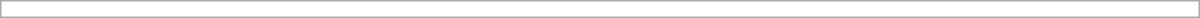<table class="collapsible uncollapsed" style="border:1px #aaa solid; width:50em; margin:0.2em auto">
<tr>
<td></td>
</tr>
<tr>
<td></td>
</tr>
</table>
